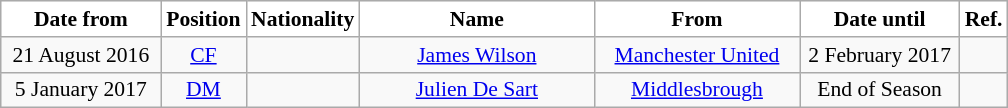<table class="wikitable"  style="text-align:center; font-size:90%; ">
<tr>
<th style="background:#FFFFFF; color:black; width:100px;">Date from</th>
<th style="background:#FFFFFF; color:black; width:50px;">Position</th>
<th style="background:#FFFFFF; color:black; width:50px;">Nationality</th>
<th style="background:#FFFFFF; color:black; width:150px;">Name</th>
<th style="background:#FFFFFF; color:black; width:130px;">From</th>
<th style="background:#FFFFFF; color:black; width:100px;">Date until</th>
<th style="background:#FFFFFF; color:black; width:25px;">Ref.</th>
</tr>
<tr>
<td>21 August 2016</td>
<td><a href='#'>CF</a></td>
<td></td>
<td><a href='#'>James Wilson</a></td>
<td><a href='#'>Manchester United</a></td>
<td>2 February 2017</td>
<td></td>
</tr>
<tr>
<td>5 January 2017</td>
<td><a href='#'>DM</a></td>
<td></td>
<td><a href='#'>Julien De Sart</a></td>
<td><a href='#'>Middlesbrough</a></td>
<td>End of Season</td>
<td></td>
</tr>
</table>
